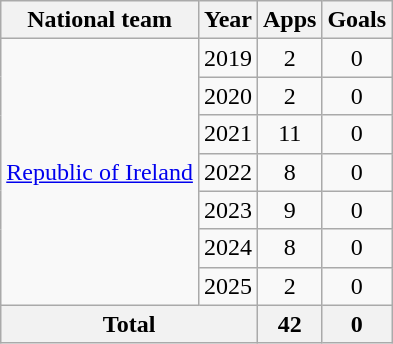<table class=wikitable style=text-align:center>
<tr>
<th>National team</th>
<th>Year</th>
<th>Apps</th>
<th>Goals</th>
</tr>
<tr>
<td rowspan="7"><a href='#'>Republic of Ireland</a></td>
<td>2019</td>
<td>2</td>
<td>0</td>
</tr>
<tr>
<td>2020</td>
<td>2</td>
<td>0</td>
</tr>
<tr>
<td>2021</td>
<td>11</td>
<td>0</td>
</tr>
<tr>
<td>2022</td>
<td>8</td>
<td>0</td>
</tr>
<tr>
<td>2023</td>
<td>9</td>
<td>0</td>
</tr>
<tr>
<td>2024</td>
<td>8</td>
<td>0</td>
</tr>
<tr>
<td>2025</td>
<td>2</td>
<td>0</td>
</tr>
<tr>
<th colspan="2">Total</th>
<th>42</th>
<th>0</th>
</tr>
</table>
